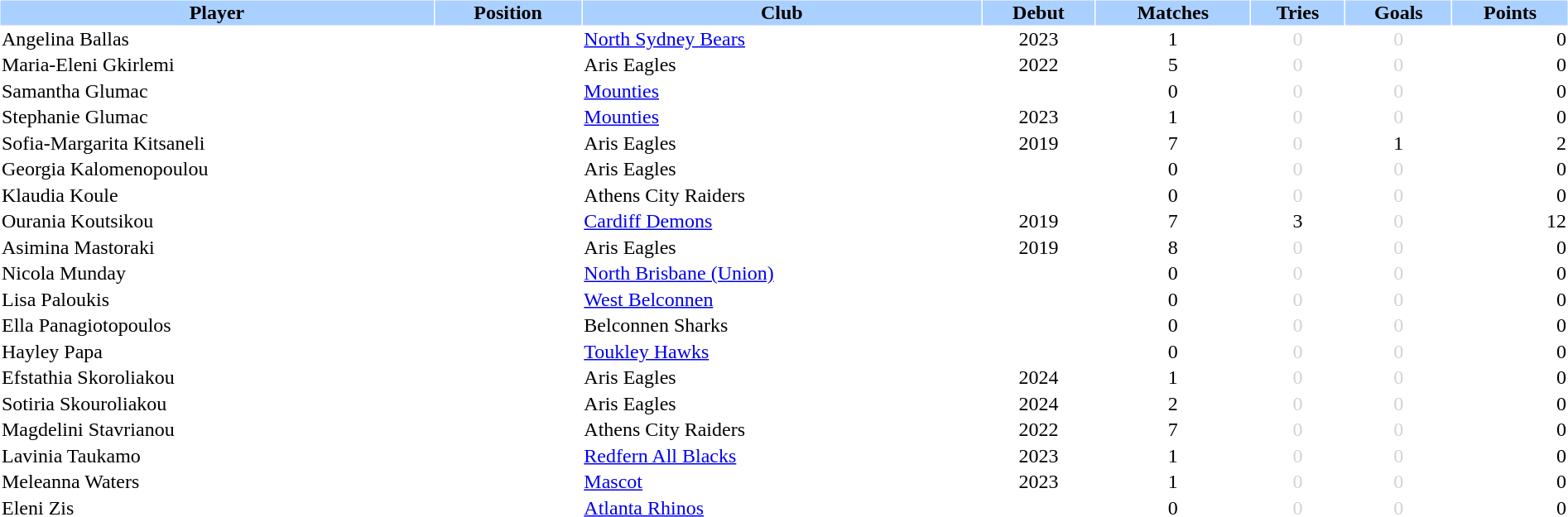<table class="sortable" border="0" cellspacing="1" cellpadding="1" style="width:100%; text-align:center;">
<tr style="background:#AAD0FF">
<th>Player</th>
<th class=unsortable>Position</th>
<th>Club</th>
<th>Debut</th>
<th>Matches</th>
<th class=unsortable>Tries</th>
<th class=unsortable>Goals</th>
<th>Points</th>
</tr>
<tr>
<td align=left>Angelina Ballas</td>
<td></td>
<td align=left>  <a href='#'>North Sydney Bears</a></td>
<td>2023</td>
<td>1</td>
<td style="color:lightgray">0</td>
<td style="color:lightgray">0</td>
<td align=right>0</td>
</tr>
<tr>
<td align=left>Maria-Eleni Gkirlemi</td>
<td></td>
<td align=left>  Aris Eagles</td>
<td>2022</td>
<td>5</td>
<td style="color:lightgray">0</td>
<td style="color:lightgray">0</td>
<td align=right>0</td>
</tr>
<tr>
<td align=left>Samantha Glumac</td>
<td></td>
<td align=left>  <a href='#'>Mounties</a></td>
<td></td>
<td>0</td>
<td style="color:lightgray">0</td>
<td style="color:lightgray">0</td>
<td align=right>0</td>
</tr>
<tr>
<td align=left>Stephanie Glumac</td>
<td></td>
<td align=left>  <a href='#'>Mounties</a></td>
<td>2023</td>
<td>1</td>
<td style="color:lightgray">0</td>
<td style="color:lightgray">0</td>
<td align=right>0</td>
</tr>
<tr>
<td align=left>Sofia-Margarita Kitsaneli</td>
<td></td>
<td align=left>  Aris Eagles</td>
<td>2019</td>
<td>7</td>
<td style="color:lightgray">0</td>
<td>1</td>
<td align=right>2</td>
</tr>
<tr>
<td align=left>Georgia Kalomenopoulou</td>
<td></td>
<td align=left>  Aris Eagles</td>
<td></td>
<td>0</td>
<td style="color:lightgray">0</td>
<td style="color:lightgray">0</td>
<td align=right>0</td>
</tr>
<tr>
<td align=left>Klaudia Koule</td>
<td></td>
<td align=left>  Athens City Raiders</td>
<td></td>
<td>0</td>
<td style="color:lightgray">0</td>
<td style="color:lightgray">0</td>
<td align=right>0</td>
</tr>
<tr>
<td align=left>Ourania Koutsikou</td>
<td></td>
<td align=left>  <a href='#'>Cardiff Demons</a></td>
<td>2019</td>
<td>7</td>
<td>3</td>
<td style="color:lightgray">0</td>
<td align=right>12</td>
</tr>
<tr>
<td align=left>Asimina Mastoraki</td>
<td></td>
<td align=left>  Aris Eagles</td>
<td>2019</td>
<td>8</td>
<td style="color:lightgray">0</td>
<td style="color:lightgray">0</td>
<td align=right>0</td>
</tr>
<tr>
<td align=left>Nicola Munday</td>
<td></td>
<td align=left>  <a href='#'>North Brisbane (Union)</a></td>
<td></td>
<td>0</td>
<td style="color:lightgray">0</td>
<td style="color:lightgray">0</td>
<td align=right>0</td>
</tr>
<tr>
<td align=left>Lisa Paloukis</td>
<td></td>
<td align=left>  <a href='#'>West Belconnen</a></td>
<td></td>
<td>0</td>
<td style="color:lightgray">0</td>
<td style="color:lightgray">0</td>
<td align=right>0</td>
</tr>
<tr>
<td align=left>Ella Panagiotopoulos</td>
<td></td>
<td align=left>  Belconnen Sharks</td>
<td></td>
<td>0</td>
<td style="color:lightgray">0</td>
<td style="color:lightgray">0</td>
<td align=right>0</td>
</tr>
<tr>
<td align=left>Hayley Papa</td>
<td></td>
<td align=left>  <a href='#'>Toukley Hawks</a></td>
<td></td>
<td>0</td>
<td style="color:lightgray">0</td>
<td style="color:lightgray">0</td>
<td align=right>0</td>
</tr>
<tr>
<td align=left>Efstathia Skoroliakou</td>
<td></td>
<td align=left>  Aris Eagles</td>
<td>2024</td>
<td>1</td>
<td style="color:lightgray">0</td>
<td style="color:lightgray">0</td>
<td align=right>0</td>
</tr>
<tr>
<td align=left>Sotiria Skouroliakou</td>
<td></td>
<td align=left>  Aris Eagles</td>
<td>2024</td>
<td>2</td>
<td style="color:lightgray">0</td>
<td style="color:lightgray">0</td>
<td align=right>0</td>
</tr>
<tr>
<td align=left>Magdelini Stavrianou</td>
<td></td>
<td align=left>  Athens City Raiders</td>
<td>2022</td>
<td>7</td>
<td style="color:lightgray">0</td>
<td style="color:lightgray">0</td>
<td align=right>0</td>
</tr>
<tr>
<td align=left>Lavinia Taukamo</td>
<td></td>
<td align=left>  <a href='#'>Redfern All Blacks</a></td>
<td>2023</td>
<td>1</td>
<td style="color:lightgray">0</td>
<td style="color:lightgray">0</td>
<td align=right>0</td>
</tr>
<tr>
<td align=left>Meleanna Waters</td>
<td></td>
<td align=left>  <a href='#'>Mascot</a></td>
<td>2023</td>
<td>1</td>
<td style="color:lightgray">0</td>
<td style="color:lightgray">0</td>
<td align=right>0</td>
</tr>
<tr>
<td align=left>Eleni Zis</td>
<td></td>
<td align=left>  <a href='#'>Atlanta Rhinos</a></td>
<td></td>
<td>0</td>
<td style="color:lightgray">0</td>
<td style="color:lightgray">0</td>
<td align=right>0</td>
</tr>
</table>
